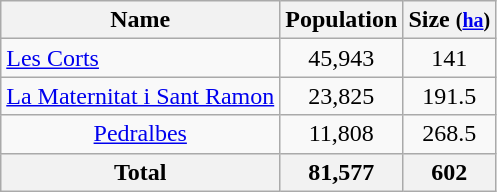<table class="wikitable sortable">
<tr>
<th>Name</th>
<th>Population</th>
<th>Size <small>(<a href='#'>ha</a>)</small></th>
</tr>
<tr align="center">
<td align="left"><a href='#'>Les Corts</a></td>
<td>45,943</td>
<td>141</td>
</tr>
<tr align="center">
<td><a href='#'>La Maternitat i Sant Ramon</a></td>
<td>23,825</td>
<td>191.5</td>
</tr>
<tr align="center">
<td><a href='#'>Pedralbes</a></td>
<td>11,808</td>
<td>268.5</td>
</tr>
<tr>
<th>Total</th>
<th>81,577</th>
<th>602</th>
</tr>
</table>
